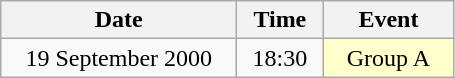<table class = "wikitable" style="text-align:center;">
<tr>
<th width=150>Date</th>
<th width=50>Time</th>
<th width=80>Event</th>
</tr>
<tr>
<td>19 September 2000</td>
<td>18:30</td>
<td bgcolor=ffffcc>Group A</td>
</tr>
</table>
